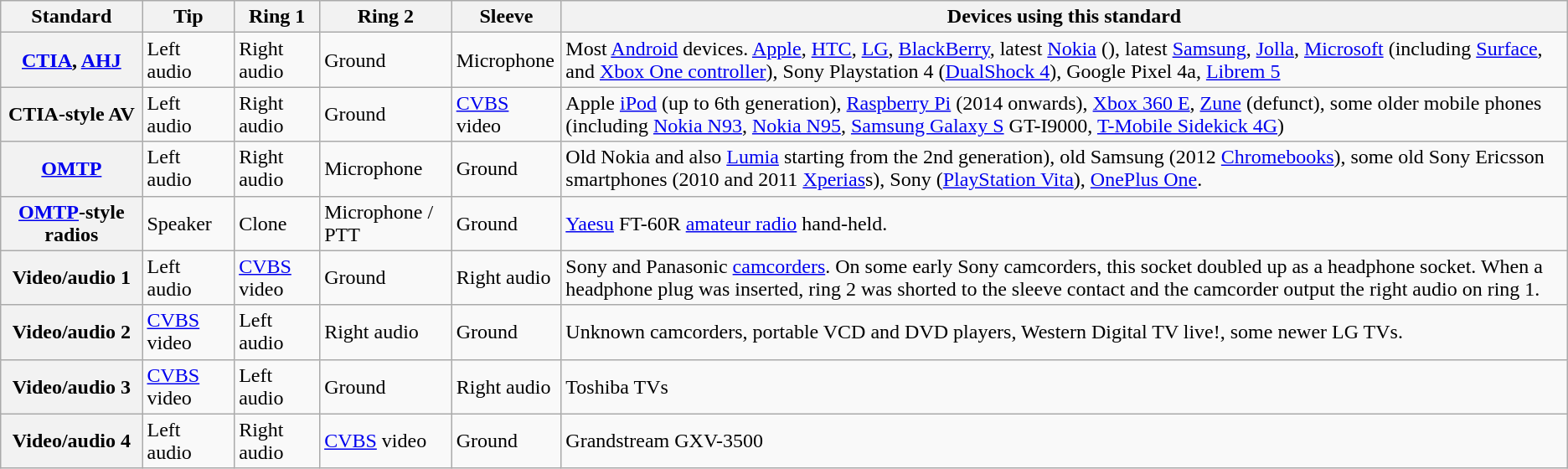<table class="wikitable">
<tr>
<th>Standard</th>
<th>Tip</th>
<th>Ring 1</th>
<th>Ring 2</th>
<th>Sleeve</th>
<th>Devices using this standard</th>
</tr>
<tr>
<th><a href='#'>CTIA</a>, <a href='#'>AHJ</a></th>
<td>Left audio</td>
<td>Right audio</td>
<td>Ground</td>
<td>Microphone</td>
<td>Most <a href='#'>Android</a> devices. <a href='#'>Apple</a>, <a href='#'>HTC</a>, <a href='#'>LG</a>, <a href='#'>BlackBerry</a>, latest <a href='#'>Nokia</a> (), latest <a href='#'>Samsung</a>, <a href='#'>Jolla</a>, <a href='#'>Microsoft</a> (including <a href='#'>Surface</a>, and <a href='#'>Xbox One controller</a>), Sony Playstation 4 (<a href='#'>DualShock 4</a>), Google Pixel 4a, <a href='#'>Librem 5</a></td>
</tr>
<tr>
<th>CTIA-style AV</th>
<td>Left audio</td>
<td>Right audio</td>
<td>Ground</td>
<td><a href='#'>CVBS</a> video</td>
<td>Apple <a href='#'>iPod</a> (up to 6th generation), <a href='#'>Raspberry Pi</a> (2014 onwards), <a href='#'>Xbox 360 E</a>, <a href='#'>Zune</a> (defunct), some older mobile phones (including <a href='#'>Nokia N93</a>, <a href='#'>Nokia N95</a>, <a href='#'>Samsung Galaxy S</a> GT-I9000, <a href='#'>T-Mobile Sidekick 4G</a>)</td>
</tr>
<tr>
<th><a href='#'>OMTP</a></th>
<td>Left audio</td>
<td>Right audio</td>
<td>Microphone</td>
<td>Ground</td>
<td>Old Nokia and also <a href='#'>Lumia</a> starting from the 2nd generation), old Samsung (2012 <a href='#'>Chromebooks</a>), some old Sony Ericsson smartphones (2010 and 2011 <a href='#'>Xperias</a>s), Sony (<a href='#'>PlayStation Vita</a>), <a href='#'>OnePlus One</a>.</td>
</tr>
<tr>
<th><a href='#'>OMTP</a>-style radios</th>
<td>Speaker</td>
<td>Clone</td>
<td>Microphone / PTT</td>
<td>Ground</td>
<td><a href='#'>Yaesu</a> FT-60R <a href='#'>amateur radio</a> hand-held.</td>
</tr>
<tr>
<th>Video/audio 1</th>
<td>Left audio</td>
<td><a href='#'>CVBS</a> video</td>
<td>Ground</td>
<td>Right audio</td>
<td>Sony and Panasonic <a href='#'>camcorders</a>. On some early Sony camcorders, this socket doubled up as a headphone socket. When a headphone plug was inserted, ring 2 was shorted to the sleeve contact and the camcorder output the right audio on ring 1.</td>
</tr>
<tr>
<th>Video/audio 2</th>
<td><a href='#'>CVBS</a> video</td>
<td>Left audio</td>
<td>Right audio</td>
<td>Ground</td>
<td>Unknown camcorders, portable VCD and DVD players, Western Digital TV live!, some newer LG TVs.</td>
</tr>
<tr>
<th>Video/audio 3</th>
<td><a href='#'>CVBS</a> video</td>
<td>Left audio</td>
<td>Ground</td>
<td>Right audio</td>
<td>Toshiba TVs</td>
</tr>
<tr>
<th>Video/audio 4</th>
<td>Left audio</td>
<td>Right audio</td>
<td><a href='#'>CVBS</a> video</td>
<td>Ground</td>
<td>Grandstream GXV-3500</td>
</tr>
</table>
